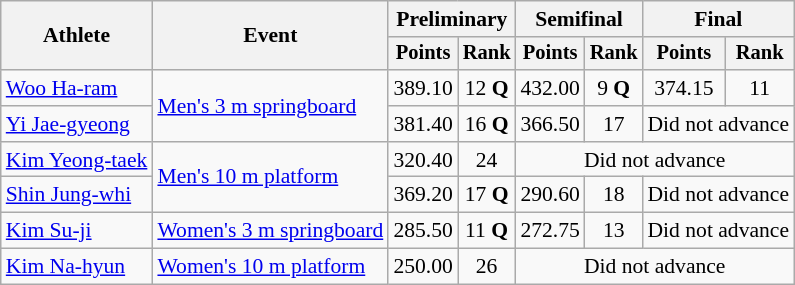<table class=wikitable style=font-size:90%;text-align:center>
<tr>
<th rowspan=2>Athlete</th>
<th rowspan=2>Event</th>
<th colspan=2>Preliminary</th>
<th colspan=2>Semifinal</th>
<th colspan=2>Final</th>
</tr>
<tr style=font-size:95%>
<th>Points</th>
<th>Rank</th>
<th>Points</th>
<th>Rank</th>
<th>Points</th>
<th>Rank</th>
</tr>
<tr align=center>
<td align=left><a href='#'>Woo Ha-ram</a></td>
<td rowspan="2" align="left"><a href='#'>Men's 3 m springboard</a></td>
<td>389.10</td>
<td>12 <strong>Q</strong></td>
<td>432.00</td>
<td>9 <strong>Q</strong></td>
<td>374.15</td>
<td>11</td>
</tr>
<tr align=center>
<td align=left><a href='#'>Yi Jae-gyeong</a></td>
<td>381.40</td>
<td>16 <strong>Q</strong></td>
<td>366.50</td>
<td>17</td>
<td colspan=2>Did not advance</td>
</tr>
<tr align=center>
<td align=left><a href='#'>Kim Yeong-taek</a></td>
<td rowspan="2" align="left"><a href='#'>Men's 10 m platform</a></td>
<td>320.40</td>
<td>24</td>
<td colspan=4>Did not advance</td>
</tr>
<tr align=center>
<td align=left><a href='#'>Shin Jung-whi</a></td>
<td>369.20</td>
<td>17 <strong>Q</strong></td>
<td>290.60</td>
<td>18</td>
<td colspan=2>Did not advance</td>
</tr>
<tr align=center>
<td align=left><a href='#'>Kim Su-ji</a></td>
<td align=left><a href='#'>Women's 3 m springboard</a></td>
<td>285.50</td>
<td>11 <strong>Q</strong></td>
<td>272.75</td>
<td>13</td>
<td colspan=2>Did not advance</td>
</tr>
<tr align=center>
<td align=left><a href='#'>Kim Na-hyun</a></td>
<td align=left><a href='#'>Women's 10 m platform</a></td>
<td>250.00</td>
<td>26</td>
<td colspan=4>Did not advance</td>
</tr>
</table>
